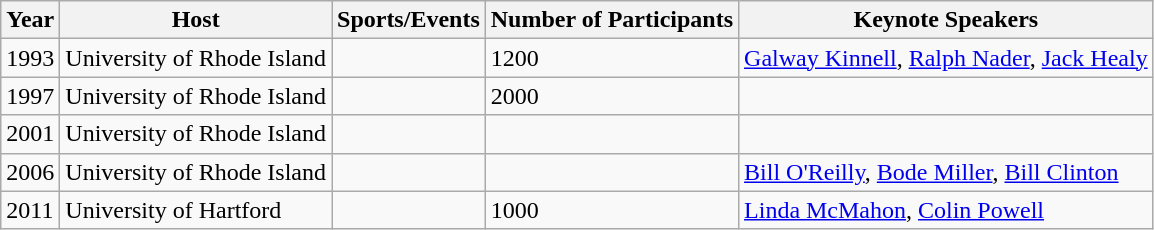<table class="wikitable">
<tr>
<th>Year</th>
<th>Host</th>
<th>Sports/Events</th>
<th>Number of Participants</th>
<th>Keynote Speakers</th>
</tr>
<tr>
<td>1993</td>
<td>University of Rhode Island</td>
<td></td>
<td>1200</td>
<td><a href='#'>Galway Kinnell</a>, <a href='#'>Ralph Nader</a>, <a href='#'>Jack Healy</a></td>
</tr>
<tr>
<td>1997</td>
<td>University of Rhode Island</td>
<td></td>
<td>2000</td>
<td></td>
</tr>
<tr>
<td>2001</td>
<td>University of Rhode Island</td>
<td></td>
<td></td>
<td></td>
</tr>
<tr>
<td>2006</td>
<td>University of Rhode Island</td>
<td></td>
<td></td>
<td><a href='#'>Bill O'Reilly</a>, <a href='#'>Bode Miller</a>, <a href='#'>Bill Clinton</a></td>
</tr>
<tr>
<td>2011</td>
<td>University of Hartford</td>
<td></td>
<td>1000</td>
<td><a href='#'>Linda McMahon</a>, <a href='#'>Colin Powell</a></td>
</tr>
</table>
